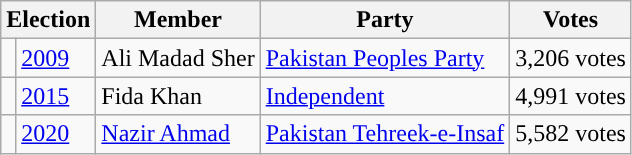<table class="wikitable">
<tr>
<th colspan="2">Election</th>
<th>Member</th>
<th>Party</th>
<th>Votes</th>
</tr>
<tr>
<td style="background-color: "></td>
<td><a href='#'>2009</a></td>
<td>Ali Madad Sher</td>
<td><a href='#'>Pakistan Peoples Party</a></td>
<td>3,206 votes</td>
</tr>
<tr>
<td style="background-color: "></td>
<td><a href='#'>2015</a></td>
<td>Fida Khan</td>
<td><a href='#'>Independent</a></td>
<td>4,991 votes</td>
</tr>
<tr>
<td style="background-color: "></td>
<td><a href='#'>2020</a></td>
<td><a href='#'>Nazir Ahmad</a></td>
<td><a href='#'>Pakistan Tehreek-e-Insaf</a></td>
<td>5,582 votes</td>
</tr>
</table>
